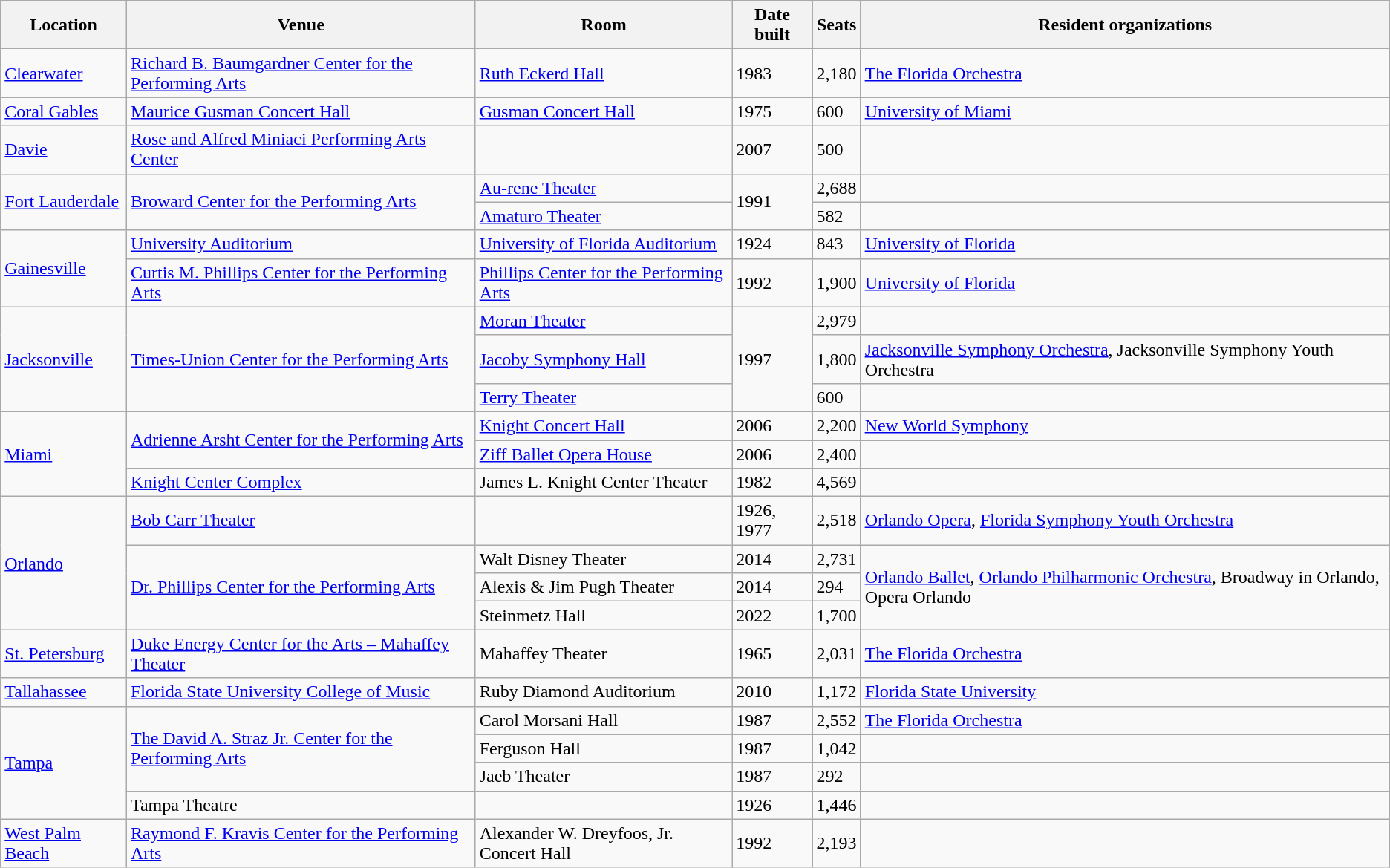<table class="wikitable sortable">
<tr>
<th>Location</th>
<th>Venue</th>
<th>Room</th>
<th>Date built</th>
<th>Seats</th>
<th>Resident organizations</th>
</tr>
<tr>
<td><a href='#'>Clearwater</a></td>
<td><a href='#'>Richard B. Baumgardner Center for the Performing Arts</a></td>
<td><a href='#'>Ruth Eckerd Hall</a></td>
<td>1983</td>
<td>2,180</td>
<td><a href='#'>The Florida Orchestra</a></td>
</tr>
<tr>
<td rowspan=1><a href='#'>Coral Gables</a></td>
<td rowspan=1><a href='#'>Maurice Gusman Concert Hall</a></td>
<td rowspan=1><a href='#'>Gusman Concert Hall</a></td>
<td rowspan=1>1975</td>
<td>600</td>
<td><a href='#'>University of Miami</a></td>
</tr>
<tr>
<td rowspan=1><a href='#'>Davie</a></td>
<td><a href='#'>Rose and Alfred Miniaci Performing Arts Center</a></td>
<td></td>
<td>2007</td>
<td>500</td>
<td></td>
</tr>
<tr>
<td rowspan=2><a href='#'>Fort Lauderdale</a></td>
<td rowspan=2><a href='#'>Broward Center for the Performing Arts</a></td>
<td><a href='#'>Au-rene Theater</a></td>
<td rowspan=2>1991</td>
<td>2,688</td>
<td></td>
</tr>
<tr>
<td><a href='#'>Amaturo Theater</a></td>
<td>582</td>
<td></td>
</tr>
<tr>
<td rowspan=2><a href='#'>Gainesville</a></td>
<td><a href='#'>University Auditorium</a></td>
<td><a href='#'>University of Florida Auditorium</a></td>
<td>1924</td>
<td>843</td>
<td><a href='#'>University of Florida</a></td>
</tr>
<tr>
<td><a href='#'>Curtis M. Phillips Center for the Performing Arts</a></td>
<td><a href='#'>Phillips Center for the Performing Arts</a></td>
<td>1992</td>
<td>1,900</td>
<td><a href='#'>University of Florida</a></td>
</tr>
<tr>
<td rowspan=3><a href='#'>Jacksonville</a></td>
<td rowspan=3><a href='#'>Times-Union Center for the Performing Arts</a></td>
<td><a href='#'>Moran Theater</a></td>
<td rowspan=3>1997</td>
<td>2,979</td>
<td></td>
</tr>
<tr>
<td><a href='#'>Jacoby Symphony Hall</a></td>
<td>1,800</td>
<td><a href='#'>Jacksonville Symphony Orchestra</a>, Jacksonville Symphony Youth Orchestra</td>
</tr>
<tr>
<td><a href='#'>Terry Theater</a></td>
<td>600</td>
<td></td>
</tr>
<tr>
<td rowspan=3><a href='#'>Miami</a></td>
<td rowspan=2><a href='#'>Adrienne Arsht Center for the Performing Arts</a></td>
<td><a href='#'>Knight Concert Hall</a></td>
<td>2006</td>
<td>2,200</td>
<td><a href='#'>New World Symphony</a></td>
</tr>
<tr>
<td><a href='#'>Ziff Ballet Opera House</a></td>
<td>2006</td>
<td>2,400</td>
<td></td>
</tr>
<tr>
<td><a href='#'>Knight Center Complex</a></td>
<td>James L. Knight Center Theater</td>
<td>1982</td>
<td>4,569</td>
<td></td>
</tr>
<tr>
<td rowspan="4"><a href='#'>Orlando</a></td>
<td><a href='#'>Bob Carr Theater</a></td>
<td></td>
<td>1926, 1977</td>
<td>2,518</td>
<td><a href='#'>Orlando Opera</a>, <a href='#'>Florida Symphony Youth Orchestra</a></td>
</tr>
<tr>
<td rowspan="3"><a href='#'>Dr. Phillips Center for the Performing Arts</a></td>
<td>Walt Disney Theater</td>
<td>2014</td>
<td>2,731</td>
<td rowspan="3"><a href='#'>Orlando Ballet</a>, <a href='#'>Orlando Philharmonic Orchestra</a>, Broadway in Orlando, Opera Orlando</td>
</tr>
<tr>
<td>Alexis & Jim Pugh Theater</td>
<td>2014</td>
<td>294</td>
</tr>
<tr>
<td>Steinmetz Hall</td>
<td>2022</td>
<td>1,700</td>
</tr>
<tr>
<td><a href='#'>St. Petersburg</a></td>
<td><a href='#'>Duke Energy Center for the Arts – Mahaffey Theater</a></td>
<td>Mahaffey Theater</td>
<td>1965</td>
<td>2,031</td>
<td><a href='#'>The Florida Orchestra</a></td>
</tr>
<tr>
<td><a href='#'>Tallahassee</a></td>
<td><a href='#'>Florida State University College of Music</a></td>
<td>Ruby Diamond Auditorium</td>
<td>2010</td>
<td>1,172</td>
<td><a href='#'>Florida State University</a></td>
</tr>
<tr>
<td rowspan=4><a href='#'>Tampa</a></td>
<td rowspan=3><a href='#'>The David A. Straz Jr. Center for the Performing Arts</a></td>
<td>Carol Morsani Hall</td>
<td>1987</td>
<td>2,552</td>
<td><a href='#'>The Florida Orchestra</a></td>
</tr>
<tr>
<td>Ferguson Hall</td>
<td>1987</td>
<td>1,042</td>
<td></td>
</tr>
<tr>
<td>Jaeb Theater</td>
<td>1987</td>
<td>292</td>
<td></td>
</tr>
<tr>
<td>Tampa Theatre</td>
<td></td>
<td>1926</td>
<td>1,446</td>
<td></td>
</tr>
<tr>
<td><a href='#'>West Palm Beach</a></td>
<td><a href='#'>Raymond F. Kravis Center for the Performing Arts</a></td>
<td>Alexander W. Dreyfoos, Jr. Concert Hall</td>
<td>1992</td>
<td>2,193</td>
<td></td>
</tr>
</table>
